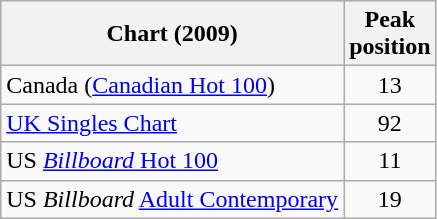<table class="wikitable sortable">
<tr>
<th>Chart (2009)</th>
<th>Peak<br>position</th>
</tr>
<tr>
<td>Canada (<a href='#'>Canadian Hot 100</a>)</td>
<td align="center">13</td>
</tr>
<tr>
<td><a href='#'>UK Singles Chart</a></td>
<td align="center">92</td>
</tr>
<tr>
<td>US <a href='#'><em>Billboard</em> Hot 100</a></td>
<td align="center">11</td>
</tr>
<tr>
<td>US <em>Billboard</em> <a href='#'>Adult Contemporary</a></td>
<td align="center">19</td>
</tr>
</table>
